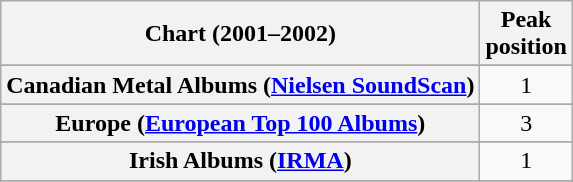<table class="wikitable sortable plainrowheaders" style="text-align:center">
<tr>
<th scope="col">Chart (2001–2002)</th>
<th scope="col">Peak<br>position</th>
</tr>
<tr>
</tr>
<tr>
</tr>
<tr>
</tr>
<tr>
</tr>
<tr>
</tr>
<tr>
<th scope="row">Canadian Metal Albums (<a href='#'>Nielsen SoundScan</a>)</th>
<td>1</td>
</tr>
<tr>
</tr>
<tr>
</tr>
<tr>
<th scope="row">Europe (<a href='#'>European Top 100 Albums</a>)</th>
<td>3</td>
</tr>
<tr>
</tr>
<tr>
</tr>
<tr>
</tr>
<tr>
</tr>
<tr>
<th scope="row">Irish Albums (<a href='#'>IRMA</a>)</th>
<td style="text-align:center">1</td>
</tr>
<tr>
</tr>
<tr>
</tr>
<tr>
</tr>
<tr>
</tr>
<tr>
</tr>
<tr>
</tr>
<tr>
</tr>
<tr>
</tr>
<tr>
</tr>
</table>
